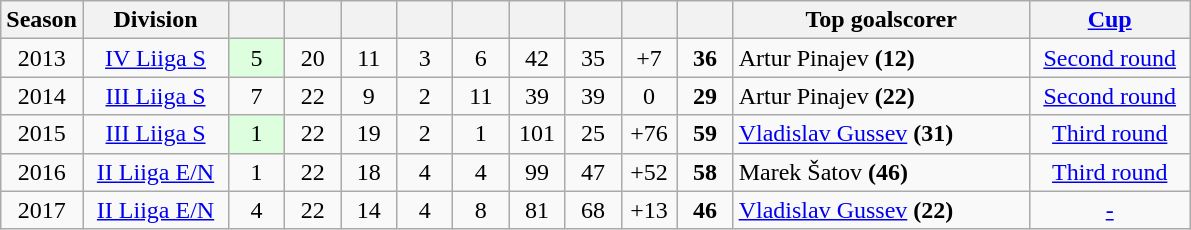<table class="wikitable collapsible">
<tr>
<th width=30px>Season</th>
<th width=90px>Division</th>
<th width=30px></th>
<th width=30px></th>
<th width=30px></th>
<th width=30px></th>
<th width=30px></th>
<th width=30px></th>
<th width=30px></th>
<th width=30px></th>
<th width=30px></th>
<th width=190px>Top goalscorer</th>
<th width=100px><a href='#'>Cup</a></th>
</tr>
<tr align=center>
<td>2013</td>
<td><a href='#'>IV Liiga S</a></td>
<td bgcolor="#DDFFDD">5</td>
<td>20</td>
<td>11</td>
<td>3</td>
<td>6</td>
<td>42</td>
<td>35</td>
<td>+7</td>
<td><strong>36</strong></td>
<td align=left>Artur Pinajev <strong>(12)</strong></td>
<td><a href='#'>Second round</a></td>
</tr>
<tr align=center>
<td>2014</td>
<td><a href='#'>III Liiga S</a></td>
<td>7</td>
<td>22</td>
<td>9</td>
<td>2</td>
<td>11</td>
<td>39</td>
<td>39</td>
<td>0</td>
<td><strong>29</strong></td>
<td align=left>Artur Pinajev <strong>(22)</strong></td>
<td><a href='#'>Second round</a></td>
</tr>
<tr align=center>
<td>2015</td>
<td><a href='#'>III Liiga S</a></td>
<td bgcolor="#DDFFDD">1</td>
<td>22</td>
<td>19</td>
<td>2</td>
<td>1</td>
<td>101</td>
<td>25</td>
<td>+76</td>
<td><strong>59</strong></td>
<td align=left><a href='#'>Vladislav Gussev</a> <strong>(31)</strong></td>
<td><a href='#'>Third round</a></td>
</tr>
<tr align=center>
<td>2016</td>
<td><a href='#'>II Liiga E/N</a></td>
<td>1</td>
<td>22</td>
<td>18</td>
<td>4</td>
<td>4</td>
<td>99</td>
<td>47</td>
<td>+52</td>
<td><strong>58</strong></td>
<td align=left>Marek Šatov <strong>(46)</strong></td>
<td><a href='#'>Third round</a></td>
</tr>
<tr align=center>
<td>2017</td>
<td><a href='#'>II Liiga E/N</a></td>
<td>4</td>
<td>22</td>
<td>14</td>
<td>4</td>
<td>8</td>
<td>81</td>
<td>68</td>
<td>+13</td>
<td><strong>46</strong></td>
<td align=left><a href='#'>Vladislav Gussev</a> <strong>(22)</strong></td>
<td><a href='#'>-</a></td>
</tr>
</table>
